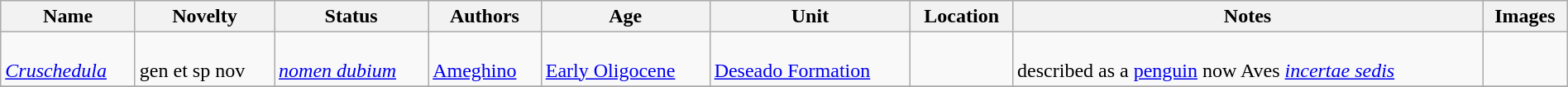<table class="wikitable sortable" align="center" width="100%">
<tr>
<th>Name</th>
<th>Novelty</th>
<th>Status</th>
<th>Authors</th>
<th>Age</th>
<th>Unit</th>
<th>Location</th>
<th>Notes</th>
<th>Images</th>
</tr>
<tr>
<td><br><em><a href='#'>Cruschedula</a></em></td>
<td><br>gen et sp nov</td>
<td><br><em><a href='#'>nomen dubium</a></em></td>
<td><br><a href='#'>Ameghino</a></td>
<td><br><a href='#'>Early Oligocene</a></td>
<td><br><a href='#'>Deseado Formation</a></td>
<td><br></td>
<td><br>described as a <a href='#'>penguin</a> now Aves <em><a href='#'>incertae sedis</a></em></td>
<td></td>
</tr>
<tr>
</tr>
</table>
